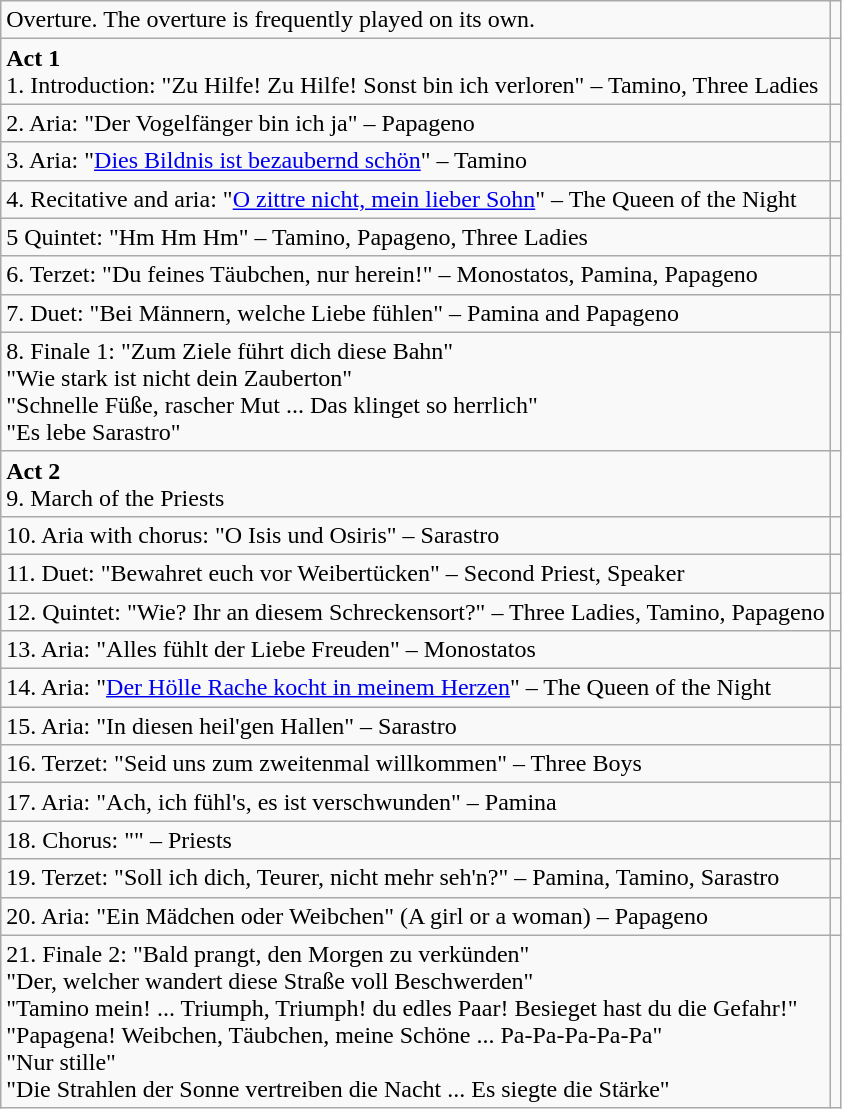<table class="wikitable">
<tr>
<td>Overture. The overture is frequently played on its own.</td>
<td></td>
</tr>
<tr>
<td><strong>Act 1</strong><br>1. Introduction: "Zu Hilfe! Zu Hilfe! Sonst bin ich verloren" – Tamino, Three Ladies</td>
<td></td>
</tr>
<tr>
<td>2. Aria: "Der Vogelfänger bin ich ja" – Papageno</td>
<td></td>
</tr>
<tr>
<td>3. Aria: "<a href='#'>Dies Bildnis ist bezaubernd schön</a>" – Tamino</td>
<td></td>
</tr>
<tr>
<td>4. Recitative and aria: "<a href='#'>O zittre nicht, mein lieber Sohn</a>" – The Queen of the Night</td>
<td></td>
</tr>
<tr>
<td>5 Quintet: "Hm Hm Hm" – Tamino, Papageno, Three Ladies</td>
<td></td>
</tr>
<tr>
<td>6. Terzet: "Du feines Täubchen, nur herein!" – Monostatos, Pamina, Papageno</td>
<td></td>
</tr>
<tr>
<td>7. Duet: "Bei Männern, welche Liebe fühlen" – Pamina and Papageno</td>
<td></td>
</tr>
<tr>
<td>8. Finale 1: "Zum Ziele führt dich diese Bahn"<br>"Wie stark ist nicht dein Zauberton"<br>"Schnelle Füße, rascher Mut ... Das klinget so herrlich"<br>"Es lebe Sarastro"</td>
<td></td>
</tr>
<tr>
<td><strong>Act 2</strong><br>9. March of the Priests</td>
<td></td>
</tr>
<tr>
<td>10. Aria with chorus: "O Isis und Osiris" – Sarastro</td>
<td></td>
</tr>
<tr>
<td>11. Duet: "Bewahret euch vor Weibertücken" – Second Priest, Speaker</td>
<td></td>
</tr>
<tr>
<td>12. Quintet: "Wie? Ihr an diesem Schreckensort?" – Three Ladies, Tamino, Papageno</td>
<td></td>
</tr>
<tr>
<td>13. Aria: "Alles fühlt der Liebe Freuden" – Monostatos</td>
<td></td>
</tr>
<tr>
<td>14. Aria: "<a href='#'>Der Hölle Rache kocht in meinem Herzen</a>" – The Queen of the Night</td>
<td></td>
</tr>
<tr>
<td>15. Aria: "In diesen heil'gen Hallen" – Sarastro</td>
<td></td>
</tr>
<tr>
<td>16. Terzet: "Seid uns zum zweitenmal willkommen" – Three Boys</td>
<td></td>
</tr>
<tr>
<td>17. Aria: "Ach, ich fühl's, es ist verschwunden" – Pamina</td>
<td></td>
</tr>
<tr>
<td>18. Chorus: "" – Priests</td>
<td></td>
</tr>
<tr>
<td>19. Terzet: "Soll ich dich, Teurer, nicht mehr seh'n?" – Pamina, Tamino, Sarastro</td>
<td></td>
</tr>
<tr>
<td>20. Aria: "Ein Mädchen oder Weibchen" (A girl or a woman) – Papageno</td>
<td></td>
</tr>
<tr>
<td>21. Finale 2: "Bald prangt, den Morgen zu verkünden"<br>"Der, welcher wandert diese Straße voll Beschwerden"<br>"Tamino mein! ... Triumph, Triumph! du edles Paar! Besieget hast du die Gefahr!"<br>"Papagena! Weibchen, Täubchen, meine Schöne ... Pa-Pa-Pa-Pa-Pa"<br>"Nur stille"<br>"Die Strahlen der Sonne vertreiben die Nacht ... Es siegte die Stärke"</td>
<td></td>
</tr>
</table>
